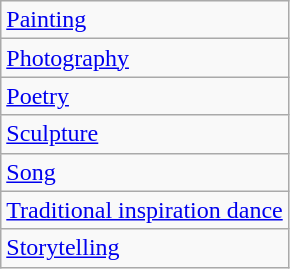<table class="wikitable">
<tr>
<td><a href='#'>Painting</a></td>
</tr>
<tr>
<td><a href='#'>Photography</a></td>
</tr>
<tr>
<td><a href='#'>Poetry</a></td>
</tr>
<tr>
<td><a href='#'>Sculpture</a></td>
</tr>
<tr>
<td><a href='#'>Song</a></td>
</tr>
<tr>
<td><a href='#'>Traditional inspiration dance</a></td>
</tr>
<tr>
<td><a href='#'>Storytelling</a></td>
</tr>
</table>
